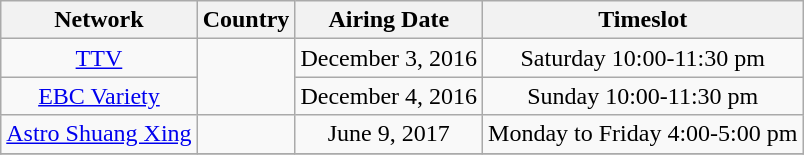<table class="wikitable"  style="text-align:center">
<tr>
<th>Network</th>
<th>Country</th>
<th>Airing Date</th>
<th>Timeslot</th>
</tr>
<tr>
<td><a href='#'>TTV</a></td>
<td rowspan=2></td>
<td>December 3, 2016</td>
<td>Saturday 10:00-11:30 pm</td>
</tr>
<tr>
<td><a href='#'>EBC Variety</a></td>
<td>December 4, 2016</td>
<td>Sunday 10:00-11:30 pm</td>
</tr>
<tr>
<td><a href='#'>Astro Shuang Xing</a></td>
<td></td>
<td>June 9, 2017</td>
<td>Monday to Friday 4:00-5:00 pm</td>
</tr>
<tr>
</tr>
</table>
